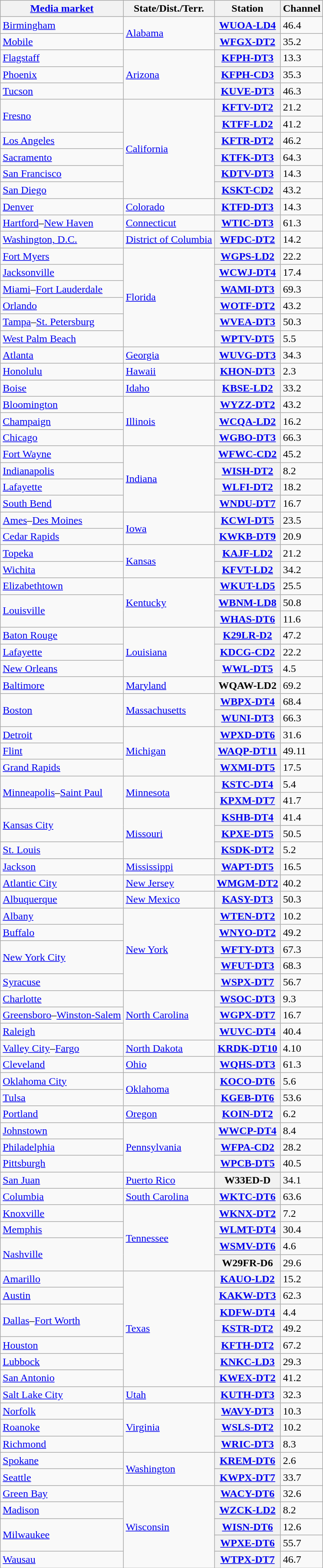<table class="wikitable sortable">
<tr>
<th scope="col"><a href='#'>Media market</a></th>
<th scope="col">State/Dist./Terr.</th>
<th scope="col">Station</th>
<th scope="col">Channel</th>
</tr>
<tr>
<td><a href='#'>Birmingham</a></td>
<td rowspan="2"><a href='#'>Alabama</a></td>
<th scope="row"><a href='#'>WUOA-LD4</a></th>
<td>46.4</td>
</tr>
<tr>
<td><a href='#'>Mobile</a></td>
<th scope="row"><a href='#'>WFGX-DT2</a></th>
<td>35.2</td>
</tr>
<tr>
<td><a href='#'>Flagstaff</a></td>
<td rowspan="3"><a href='#'>Arizona</a></td>
<th scope="row"><a href='#'>KFPH-DT3</a></th>
<td>13.3</td>
</tr>
<tr>
<td><a href='#'>Phoenix</a></td>
<th scope="row"><a href='#'>KFPH-CD3</a></th>
<td>35.3</td>
</tr>
<tr>
<td><a href='#'>Tucson</a></td>
<th scope="row"><a href='#'>KUVE-DT3</a></th>
<td>46.3</td>
</tr>
<tr>
<td rowspan="2"><a href='#'>Fresno</a></td>
<td rowspan="6"><a href='#'>California</a></td>
<th scope="row"><a href='#'>KFTV-DT2</a></th>
<td>21.2</td>
</tr>
<tr>
<th scope="row"><a href='#'>KTFF-LD2</a></th>
<td>41.2</td>
</tr>
<tr>
<td><a href='#'>Los Angeles</a></td>
<th scope="row"><a href='#'>KFTR-DT2</a></th>
<td>46.2</td>
</tr>
<tr>
<td><a href='#'>Sacramento</a></td>
<th scope="row"><a href='#'>KTFK-DT3</a></th>
<td>64.3</td>
</tr>
<tr>
<td><a href='#'>San Francisco</a></td>
<th scope="row"><a href='#'>KDTV-DT3</a></th>
<td>14.3</td>
</tr>
<tr>
<td><a href='#'>San Diego</a></td>
<th scope="row"><a href='#'>KSKT-CD2</a></th>
<td>43.2</td>
</tr>
<tr>
<td><a href='#'>Denver</a></td>
<td><a href='#'>Colorado</a></td>
<th scope="row"><a href='#'>KTFD-DT3</a></th>
<td>14.3</td>
</tr>
<tr>
<td><a href='#'>Hartford</a>–<a href='#'>New Haven</a></td>
<td><a href='#'>Connecticut</a></td>
<th scope="row"><a href='#'>WTIC-DT3</a></th>
<td>61.3</td>
</tr>
<tr>
<td><a href='#'>Washington, D.C.</a></td>
<td><a href='#'>District of Columbia</a></td>
<th scope="row"><a href='#'>WFDC-DT2</a></th>
<td>14.2</td>
</tr>
<tr>
<td><a href='#'>Fort Myers</a></td>
<td rowspan="6"><a href='#'>Florida</a></td>
<th scope="row"><a href='#'>WGPS-LD2</a></th>
<td>22.2</td>
</tr>
<tr>
<td><a href='#'>Jacksonville</a></td>
<th scope="row"><a href='#'>WCWJ-DT4</a></th>
<td>17.4</td>
</tr>
<tr>
<td><a href='#'>Miami</a>–<a href='#'>Fort Lauderdale</a></td>
<th scope="row"><a href='#'>WAMI-DT3</a></th>
<td>69.3</td>
</tr>
<tr>
<td><a href='#'>Orlando</a></td>
<th scope="row"><a href='#'>WOTF-DT2</a></th>
<td>43.2</td>
</tr>
<tr>
<td><a href='#'>Tampa</a>–<a href='#'>St. Petersburg</a></td>
<th scope="row"><a href='#'>WVEA-DT3</a></th>
<td>50.3</td>
</tr>
<tr>
<td><a href='#'>West Palm Beach</a></td>
<th scope="row"><a href='#'>WPTV-DT5</a></th>
<td>5.5</td>
</tr>
<tr>
<td><a href='#'>Atlanta</a></td>
<td><a href='#'>Georgia</a></td>
<th scope="row"><a href='#'>WUVG-DT3</a></th>
<td>34.3</td>
</tr>
<tr>
<td><a href='#'>Honolulu</a></td>
<td><a href='#'>Hawaii</a></td>
<th scope="row"><a href='#'>KHON-DT3</a></th>
<td>2.3</td>
</tr>
<tr>
<td><a href='#'>Boise</a></td>
<td><a href='#'>Idaho</a></td>
<th scope="row"><a href='#'>KBSE-LD2</a></th>
<td>33.2</td>
</tr>
<tr>
<td><a href='#'>Bloomington</a></td>
<td rowspan="3"><a href='#'>Illinois</a></td>
<th scope="row"><a href='#'>WYZZ-DT2</a></th>
<td>43.2</td>
</tr>
<tr>
<td><a href='#'>Champaign</a></td>
<th scope="row"><a href='#'>WCQA-LD2</a></th>
<td>16.2</td>
</tr>
<tr>
<td><a href='#'>Chicago</a></td>
<th scope="row"><a href='#'>WGBO-DT3</a></th>
<td>66.3</td>
</tr>
<tr>
<td><a href='#'>Fort Wayne</a></td>
<td rowspan="4"><a href='#'>Indiana</a></td>
<th scope="row"><a href='#'>WFWC-CD2</a></th>
<td>45.2</td>
</tr>
<tr>
<td><a href='#'>Indianapolis</a></td>
<th scope="row"><a href='#'>WISH-DT2</a></th>
<td>8.2</td>
</tr>
<tr>
<td><a href='#'>Lafayette</a></td>
<th scope="row"><a href='#'>WLFI-DT2</a></th>
<td>18.2</td>
</tr>
<tr>
<td><a href='#'>South Bend</a></td>
<th scope="row"><a href='#'>WNDU-DT7</a></th>
<td>16.7</td>
</tr>
<tr>
<td><a href='#'>Ames</a>–<a href='#'>Des Moines</a></td>
<td rowspan="2"><a href='#'>Iowa</a></td>
<th scope="row"><a href='#'>KCWI-DT5</a></th>
<td>23.5</td>
</tr>
<tr>
<td><a href='#'>Cedar Rapids</a></td>
<th scope="row"><a href='#'>KWKB-DT9</a></th>
<td>20.9</td>
</tr>
<tr>
<td><a href='#'>Topeka</a></td>
<td rowspan="2"><a href='#'>Kansas</a></td>
<th scope="row"><a href='#'>KAJF-LD2</a></th>
<td>21.2</td>
</tr>
<tr>
<td><a href='#'>Wichita</a></td>
<th scope="row"><a href='#'>KFVT-LD2</a></th>
<td>34.2</td>
</tr>
<tr>
<td><a href='#'>Elizabethtown</a></td>
<td rowspan="3"><a href='#'>Kentucky</a></td>
<th scope="row"><a href='#'>WKUT-LD5</a></th>
<td>25.5</td>
</tr>
<tr>
<td rowspan="2"><a href='#'>Louisville</a></td>
<th scope="row"><a href='#'>WBNM-LD8</a></th>
<td>50.8</td>
</tr>
<tr>
<th scope="row"><a href='#'>WHAS-DT6</a></th>
<td>11.6</td>
</tr>
<tr>
<td><a href='#'>Baton Rouge</a></td>
<td rowspan="3"><a href='#'>Louisiana</a></td>
<th scope="row"><a href='#'>K29LR-D2</a></th>
<td>47.2</td>
</tr>
<tr>
<td><a href='#'>Lafayette</a></td>
<th scope="row"><a href='#'>KDCG-CD2</a></th>
<td>22.2</td>
</tr>
<tr>
<td><a href='#'>New Orleans</a></td>
<th scope="row"><a href='#'>WWL-DT5</a></th>
<td>4.5</td>
</tr>
<tr>
<td><a href='#'>Baltimore</a></td>
<td><a href='#'>Maryland</a></td>
<th scope="row">WQAW-LD2</th>
<td>69.2</td>
</tr>
<tr>
<td rowspan="2"><a href='#'>Boston</a></td>
<td rowspan="2"><a href='#'>Massachusetts</a></td>
<th scope="row"><a href='#'>WBPX-DT4</a></th>
<td>68.4</td>
</tr>
<tr>
<th scope="row"><a href='#'>WUNI-DT3</a></th>
<td>66.3</td>
</tr>
<tr>
<td><a href='#'>Detroit</a></td>
<td rowspan="3"><a href='#'>Michigan</a></td>
<th scope="row"><a href='#'>WPXD-DT6</a></th>
<td>31.6</td>
</tr>
<tr>
<td><a href='#'>Flint</a></td>
<th scope="row"><a href='#'>WAQP-DT11</a></th>
<td>49.11</td>
</tr>
<tr>
<td><a href='#'>Grand Rapids</a></td>
<th scope="row"><a href='#'>WXMI-DT5</a></th>
<td>17.5</td>
</tr>
<tr>
<td rowspan="2"><a href='#'>Minneapolis</a>–<a href='#'>Saint Paul</a></td>
<td rowspan="2"><a href='#'>Minnesota</a></td>
<th scope="row"><a href='#'>KSTC-DT4</a></th>
<td>5.4</td>
</tr>
<tr>
<th scope="row"><a href='#'>KPXM-DT7</a></th>
<td>41.7</td>
</tr>
<tr>
<td rowspan="2"><a href='#'>Kansas City</a></td>
<td rowspan="3"><a href='#'>Missouri</a></td>
<th scope="row"><a href='#'>KSHB-DT4</a></th>
<td>41.4</td>
</tr>
<tr>
<th scope="row"><a href='#'>KPXE-DT5</a></th>
<td>50.5</td>
</tr>
<tr>
<td><a href='#'>St. Louis</a></td>
<th scope="row"><a href='#'>KSDK-DT2</a></th>
<td>5.2</td>
</tr>
<tr>
<td><a href='#'>Jackson</a></td>
<td><a href='#'>Mississippi</a></td>
<th scope="row"><a href='#'>WAPT-DT5</a></th>
<td>16.5</td>
</tr>
<tr>
<td><a href='#'>Atlantic City</a></td>
<td><a href='#'>New Jersey</a></td>
<th scope="row"><a href='#'>WMGM-DT2</a></th>
<td>40.2</td>
</tr>
<tr>
<td><a href='#'>Albuquerque</a></td>
<td><a href='#'>New Mexico</a></td>
<th scope="row"><a href='#'>KASY-DT3</a></th>
<td>50.3</td>
</tr>
<tr>
<td><a href='#'>Albany</a></td>
<td rowspan="5"><a href='#'>New York</a></td>
<th scope="row"><a href='#'>WTEN-DT2</a></th>
<td>10.2</td>
</tr>
<tr>
<td><a href='#'>Buffalo</a></td>
<th scope="row"><a href='#'>WNYO-DT2</a></th>
<td>49.2</td>
</tr>
<tr>
<td rowspan="2"><a href='#'>New York City</a></td>
<th scope="row"><a href='#'>WFTY-DT3</a></th>
<td>67.3</td>
</tr>
<tr>
<th scope="row"><a href='#'>WFUT-DT3</a></th>
<td>68.3</td>
</tr>
<tr>
<td><a href='#'>Syracuse</a></td>
<th scope="row"><a href='#'>WSPX-DT7</a></th>
<td>56.7</td>
</tr>
<tr>
<td><a href='#'>Charlotte</a></td>
<td rowspan="3"><a href='#'>North Carolina</a></td>
<th scope="row"><a href='#'>WSOC-DT3</a></th>
<td>9.3</td>
</tr>
<tr>
<td><a href='#'>Greensboro</a>–<a href='#'>Winston-Salem</a></td>
<th scope="row"><a href='#'>WGPX-DT7</a></th>
<td>16.7</td>
</tr>
<tr>
<td><a href='#'>Raleigh</a></td>
<th scope="row"><a href='#'>WUVC-DT4</a></th>
<td>40.4</td>
</tr>
<tr>
<td><a href='#'>Valley City</a>–<a href='#'>Fargo</a></td>
<td><a href='#'>North Dakota</a></td>
<th scope="row"><a href='#'>KRDK-DT10</a></th>
<td>4.10</td>
</tr>
<tr>
<td><a href='#'>Cleveland</a></td>
<td><a href='#'>Ohio</a></td>
<th scope="row"><a href='#'>WQHS-DT3</a></th>
<td>61.3</td>
</tr>
<tr>
<td><a href='#'>Oklahoma City</a></td>
<td rowspan="2"><a href='#'>Oklahoma</a></td>
<th scope="row"><a href='#'>KOCO-DT6</a></th>
<td>5.6</td>
</tr>
<tr>
<td><a href='#'>Tulsa</a></td>
<th scope="row"><a href='#'>KGEB-DT6</a></th>
<td>53.6</td>
</tr>
<tr>
<td><a href='#'>Portland</a></td>
<td><a href='#'>Oregon</a></td>
<th scope="row"><a href='#'>KOIN-DT2</a></th>
<td>6.2</td>
</tr>
<tr>
<td><a href='#'>Johnstown</a></td>
<td rowspan="3"><a href='#'>Pennsylvania</a></td>
<th scope="row"><a href='#'>WWCP-DT4</a></th>
<td>8.4</td>
</tr>
<tr>
<td><a href='#'>Philadelphia</a></td>
<th scope="row"><a href='#'>WFPA-CD2</a></th>
<td>28.2</td>
</tr>
<tr>
<td><a href='#'>Pittsburgh</a></td>
<th scope="row"><a href='#'>WPCB-DT5</a></th>
<td>40.5</td>
</tr>
<tr>
<td><a href='#'>San Juan</a></td>
<td><a href='#'>Puerto Rico</a></td>
<th scope="row">W33ED-D</th>
<td>34.1</td>
</tr>
<tr>
<td><a href='#'>Columbia</a></td>
<td><a href='#'>South Carolina</a></td>
<th scope="row"><a href='#'>WKTC-DT6</a></th>
<td>63.6</td>
</tr>
<tr>
<td><a href='#'>Knoxville</a></td>
<td rowspan="4"><a href='#'>Tennessee</a></td>
<th scope="row"><a href='#'>WKNX-DT2</a></th>
<td>7.2</td>
</tr>
<tr>
<td><a href='#'>Memphis</a></td>
<th scope="row"><a href='#'>WLMT-DT4</a></th>
<td>30.4</td>
</tr>
<tr>
<td rowspan="2"><a href='#'>Nashville</a></td>
<th scope="row"><a href='#'>WSMV-DT6</a></th>
<td>4.6</td>
</tr>
<tr>
<th scope="row">W29FR-D6</th>
<td>29.6</td>
</tr>
<tr>
<td><a href='#'>Amarillo</a></td>
<td rowspan="7"><a href='#'>Texas</a></td>
<th scope="row"><a href='#'>KAUO-LD2</a></th>
<td>15.2</td>
</tr>
<tr>
<td><a href='#'>Austin</a></td>
<th scope="row"><a href='#'>KAKW-DT3</a></th>
<td>62.3</td>
</tr>
<tr>
<td rowspan="2"><a href='#'>Dallas</a>–<a href='#'>Fort Worth</a></td>
<th scope="row"><a href='#'>KDFW-DT4</a></th>
<td>4.4</td>
</tr>
<tr>
<th scope="row"><a href='#'>KSTR-DT2</a></th>
<td>49.2</td>
</tr>
<tr>
<td><a href='#'>Houston</a></td>
<th scope="row"><a href='#'>KFTH-DT2</a></th>
<td>67.2</td>
</tr>
<tr>
<td><a href='#'>Lubbock</a></td>
<th scope="row"><a href='#'>KNKC-LD3</a></th>
<td>29.3</td>
</tr>
<tr>
<td><a href='#'>San Antonio</a></td>
<th scope="row"><a href='#'>KWEX-DT2</a></th>
<td>41.2</td>
</tr>
<tr>
<td><a href='#'>Salt Lake City</a></td>
<td><a href='#'>Utah</a></td>
<th scope="row"><a href='#'>KUTH-DT3</a></th>
<td>32.3</td>
</tr>
<tr>
<td><a href='#'>Norfolk</a></td>
<td rowspan="3"><a href='#'>Virginia</a></td>
<th scope="row"><a href='#'>WAVY-DT3</a></th>
<td>10.3</td>
</tr>
<tr>
<td><a href='#'>Roanoke</a></td>
<th scope="row"><a href='#'>WSLS-DT2</a></th>
<td>10.2</td>
</tr>
<tr>
<td><a href='#'>Richmond</a></td>
<th scope="row"><a href='#'>WRIC-DT3</a></th>
<td>8.3</td>
</tr>
<tr>
<td><a href='#'>Spokane</a></td>
<td rowspan="2"><a href='#'>Washington</a></td>
<th scope="row"><a href='#'>KREM-DT6</a></th>
<td>2.6</td>
</tr>
<tr>
<td><a href='#'>Seattle</a></td>
<th scope="row"><a href='#'>KWPX-DT7</a></th>
<td>33.7</td>
</tr>
<tr>
<td><a href='#'>Green Bay</a></td>
<td rowspan="5"><a href='#'>Wisconsin</a></td>
<th scope="row"><a href='#'>WACY-DT6</a></th>
<td>32.6</td>
</tr>
<tr>
<td><a href='#'>Madison</a></td>
<th scope="row"><a href='#'>WZCK-LD2</a></th>
<td>8.2</td>
</tr>
<tr>
<td rowspan="2"><a href='#'>Milwaukee</a></td>
<th scope="row"><a href='#'>WISN-DT6</a></th>
<td>12.6</td>
</tr>
<tr>
<th scope="row"><a href='#'>WPXE-DT6</a></th>
<td>55.7</td>
</tr>
<tr>
<td><a href='#'>Wausau</a></td>
<th scope="row"><a href='#'>WTPX-DT7</a></th>
<td>46.7</td>
</tr>
</table>
